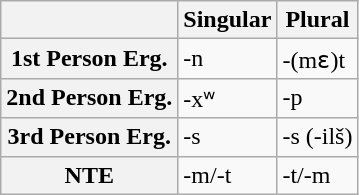<table class="wikitable">
<tr>
<th></th>
<th>Singular</th>
<th>Plural</th>
</tr>
<tr>
<th>1st Person Erg.</th>
<td>-n</td>
<td>-(mɛ)t</td>
</tr>
<tr>
<th>2nd Person Erg.</th>
<td>-xʷ</td>
<td>-p</td>
</tr>
<tr>
<th>3rd Person Erg.</th>
<td>-s</td>
<td>-s (-ilš)</td>
</tr>
<tr>
<th>NTE</th>
<td>-m/-t</td>
<td>-t/-m</td>
</tr>
</table>
